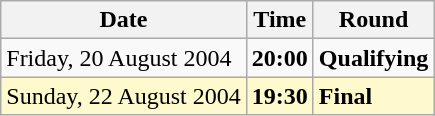<table class="wikitable">
<tr>
<th>Date</th>
<th>Time</th>
<th>Round</th>
</tr>
<tr>
<td>Friday, 20 August 2004</td>
<td><strong>20:00</strong></td>
<td><strong>Qualifying</strong></td>
</tr>
<tr style=background:lemonchiffon>
<td>Sunday, 22 August 2004</td>
<td><strong>19:30</strong></td>
<td><strong>Final</strong></td>
</tr>
</table>
